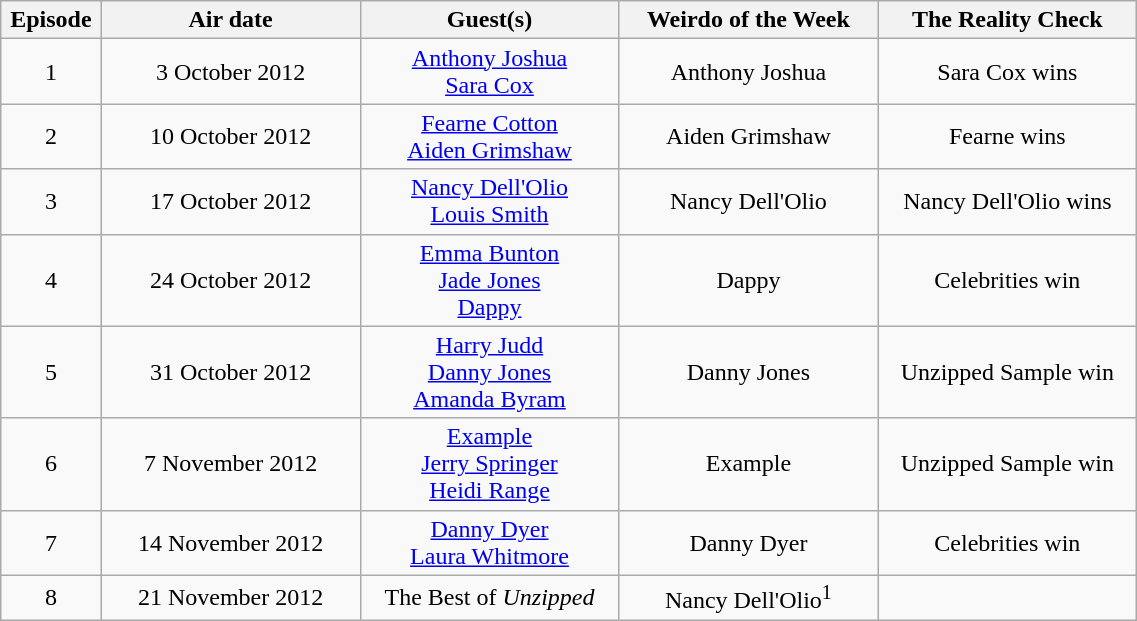<table class="wikitable" width="60%" style="text-align:center;">
<tr>
<th width="5%">Episode</th>
<th width="20%">Air date</th>
<th width="20%">Guest(s)</th>
<th width="20%">Weirdo of the Week</th>
<th width="20%">The Reality Check</th>
</tr>
<tr>
<td>1</td>
<td>3 October 2012</td>
<td><a href='#'>Anthony Joshua</a><br><a href='#'>Sara Cox</a></td>
<td>Anthony Joshua</td>
<td>Sara Cox wins</td>
</tr>
<tr>
<td>2</td>
<td>10 October 2012</td>
<td><a href='#'>Fearne Cotton</a><br><a href='#'>Aiden Grimshaw</a></td>
<td>Aiden Grimshaw</td>
<td>Fearne wins</td>
</tr>
<tr>
<td>3</td>
<td>17 October 2012</td>
<td><a href='#'>Nancy Dell'Olio</a><br><a href='#'>Louis Smith</a></td>
<td>Nancy Dell'Olio</td>
<td>Nancy Dell'Olio wins</td>
</tr>
<tr>
<td>4</td>
<td>24 October 2012</td>
<td><a href='#'>Emma Bunton</a><br><a href='#'>Jade Jones</a><br><a href='#'>Dappy</a></td>
<td>Dappy</td>
<td>Celebrities win</td>
</tr>
<tr>
<td>5</td>
<td>31 October 2012</td>
<td><a href='#'>Harry Judd</a><br><a href='#'>Danny Jones</a><br><a href='#'>Amanda Byram</a></td>
<td>Danny Jones</td>
<td>Unzipped Sample win</td>
</tr>
<tr>
<td>6</td>
<td>7 November 2012</td>
<td><a href='#'>Example</a> <br> <a href='#'>Jerry Springer</a> <br> <a href='#'>Heidi Range</a></td>
<td>Example</td>
<td>Unzipped Sample win</td>
</tr>
<tr>
<td>7</td>
<td>14 November 2012</td>
<td><a href='#'>Danny Dyer</a><br><a href='#'>Laura Whitmore</a></td>
<td>Danny Dyer</td>
<td>Celebrities win</td>
</tr>
<tr>
<td>8</td>
<td>21 November 2012</td>
<td>The Best of <em>Unzipped</em></td>
<td>Nancy Dell'Olio<sup>1</sup></td>
<td></td>
</tr>
</table>
